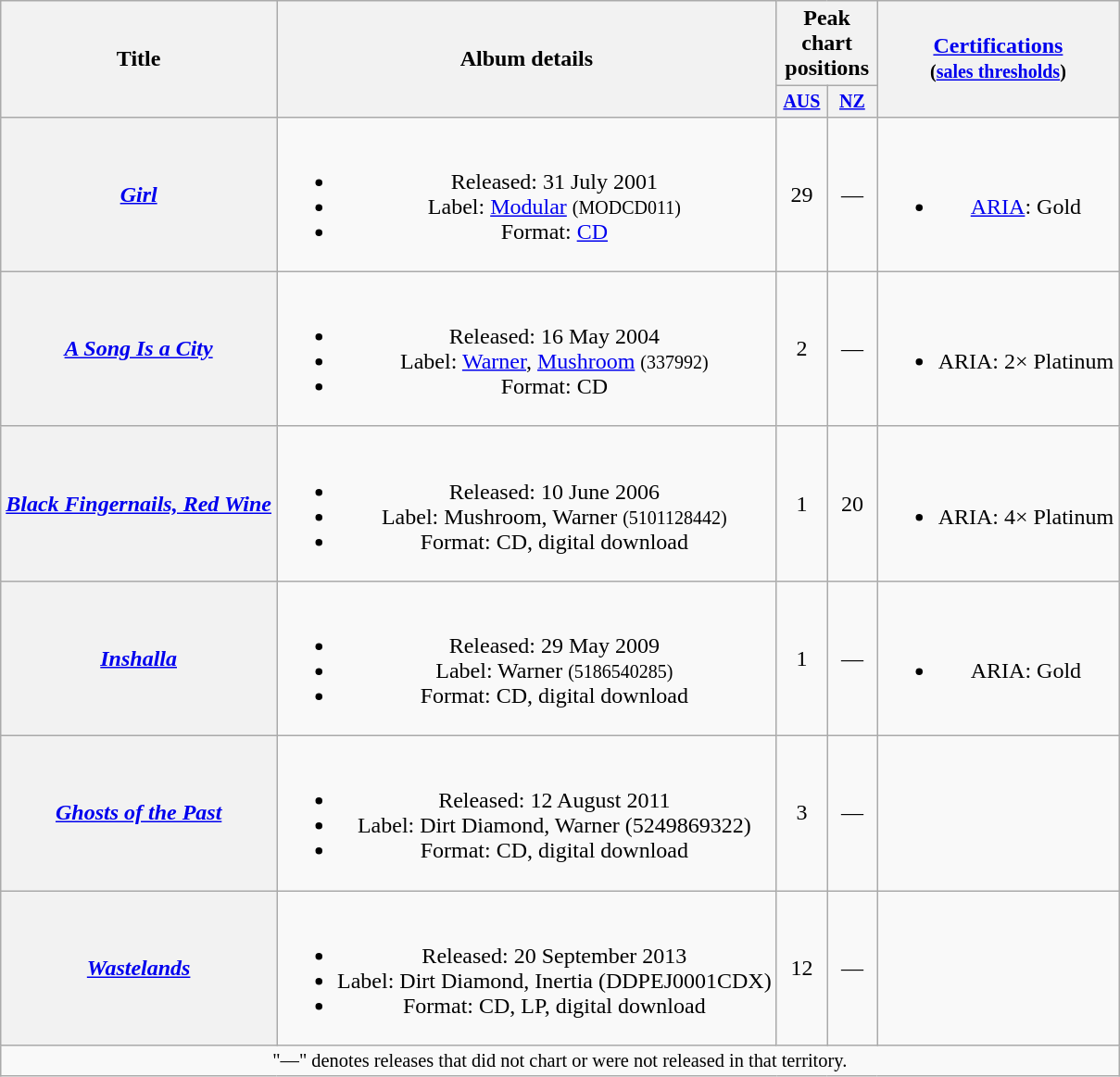<table class="wikitable plainrowheaders" style="text-align:center;">
<tr>
<th rowspan="2">Title</th>
<th rowspan="2">Album details</th>
<th colspan="2">Peak chart positions</th>
<th rowspan="2"><a href='#'>Certifications</a><br><small>(<a href='#'>sales thresholds</a>)</small></th>
</tr>
<tr style="font-size:smaller;">
<th width="30"><a href='#'>AUS</a><br></th>
<th width="30"><a href='#'>NZ</a><br></th>
</tr>
<tr>
<th scope="row"><em><a href='#'>Girl</a></em></th>
<td><br><ul><li>Released: 31 July 2001</li><li>Label: <a href='#'>Modular</a> <small>(MODCD011)</small></li><li>Format: <a href='#'>CD</a></li></ul></td>
<td>29</td>
<td>—</td>
<td><br><ul><li><a href='#'>ARIA</a>: Gold</li></ul></td>
</tr>
<tr>
<th scope="row"><em><a href='#'>A Song Is a City</a></em></th>
<td><br><ul><li>Released: 16 May 2004</li><li>Label: <a href='#'>Warner</a>, <a href='#'>Mushroom</a> <small>(337992)</small></li><li>Format: CD</li></ul></td>
<td>2</td>
<td>—</td>
<td><br><ul><li>ARIA: 2× Platinum</li></ul></td>
</tr>
<tr>
<th scope="row"><em><a href='#'>Black Fingernails, Red Wine</a></em></th>
<td><br><ul><li>Released: 10 June 2006</li><li>Label: Mushroom, Warner <small>(5101128442)</small></li><li>Format: CD, digital download</li></ul></td>
<td>1</td>
<td>20</td>
<td><br><ul><li>ARIA: 4× Platinum</li></ul></td>
</tr>
<tr>
<th scope="row"><em><a href='#'>Inshalla</a></em></th>
<td><br><ul><li>Released: 29 May 2009</li><li>Label: Warner <small>(5186540285)</small></li><li>Format: CD, digital download</li></ul></td>
<td>1</td>
<td>—</td>
<td><br><ul><li>ARIA: Gold</li></ul></td>
</tr>
<tr>
<th scope="row"><em><a href='#'>Ghosts of the Past</a></em></th>
<td><br><ul><li>Released: 12 August 2011</li><li>Label: Dirt Diamond, Warner (5249869322)</li><li>Format: CD, digital download</li></ul></td>
<td>3</td>
<td>—</td>
<td></td>
</tr>
<tr>
<th scope="row"><em><a href='#'>Wastelands</a></em></th>
<td><br><ul><li>Released: 20 September 2013</li><li>Label: Dirt Diamond, Inertia (DDPEJ0001CDX)</li><li>Format: CD, LP, digital download</li></ul></td>
<td>12</td>
<td>—</td>
<td></td>
</tr>
<tr>
<td colspan="11" style="font-size: 85%">"—" denotes releases that did not chart or were not released in that territory.</td>
</tr>
</table>
